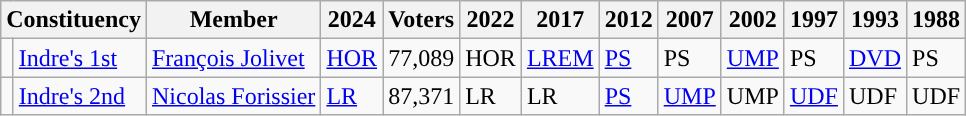<table class="wikitable sortable">
<tr>
<th colspan="2">Constituency</th>
<th>Member</th>
<th>2024</th>
<th>Voters</th>
<th>2022</th>
<th>2017</th>
<th>2012</th>
<th>2007</th>
<th>2002</th>
<th>1997</th>
<th>1993</th>
<th>1988</th>
</tr>
<tr>
<td style="background-color: "></td>
<td><a href='#'>Indre's 1st</a></td>
<td><a href='#'>François Jolivet</a></td>
<td><a href='#'>HOR</a></td>
<td>77,089</td>
<td>HOR</td>
<td><a href='#'>LREM</a></td>
<td><a href='#'>PS</a></td>
<td>PS</td>
<td><a href='#'>UMP</a></td>
<td>PS</td>
<td><a href='#'>DVD</a></td>
<td>PS</td>
</tr>
<tr>
<td style="background-color: "></td>
<td><a href='#'>Indre's 2nd</a></td>
<td><a href='#'>Nicolas Forissier</a></td>
<td><a href='#'>LR</a></td>
<td>87,371</td>
<td>LR</td>
<td>LR</td>
<td><a href='#'>PS</a></td>
<td><a href='#'>UMP</a></td>
<td>UMP</td>
<td><a href='#'>UDF</a></td>
<td>UDF</td>
<td>UDF</td>
</tr>
</table>
